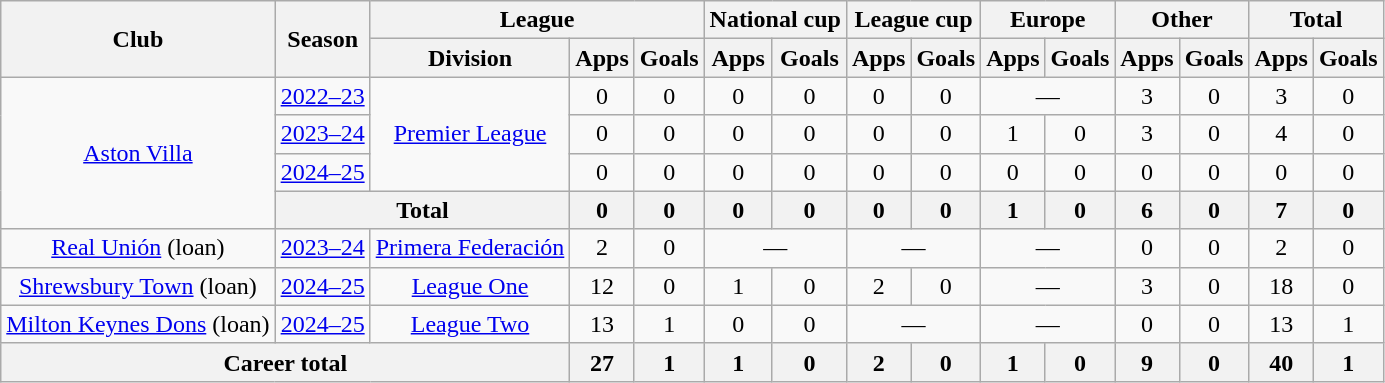<table class=wikitable style=text-align:center>
<tr>
<th rowspan="2">Club</th>
<th rowspan="2">Season</th>
<th colspan="3">League</th>
<th colspan="2">National cup</th>
<th colspan="2">League cup</th>
<th colspan="2">Europe</th>
<th colspan="2">Other</th>
<th colspan="2">Total</th>
</tr>
<tr>
<th>Division</th>
<th>Apps</th>
<th>Goals</th>
<th>Apps</th>
<th>Goals</th>
<th>Apps</th>
<th>Goals</th>
<th>Apps</th>
<th>Goals</th>
<th>Apps</th>
<th>Goals</th>
<th>Apps</th>
<th>Goals</th>
</tr>
<tr>
<td rowspan="4"><a href='#'>Aston Villa</a></td>
<td><a href='#'>2022–23</a></td>
<td rowspan="3"><a href='#'>Premier League</a></td>
<td>0</td>
<td>0</td>
<td>0</td>
<td>0</td>
<td>0</td>
<td>0</td>
<td colspan="2">—</td>
<td>3</td>
<td>0</td>
<td>3</td>
<td>0</td>
</tr>
<tr>
<td><a href='#'>2023–24</a></td>
<td>0</td>
<td>0</td>
<td>0</td>
<td>0</td>
<td>0</td>
<td>0</td>
<td>1</td>
<td>0</td>
<td>3</td>
<td>0</td>
<td>4</td>
<td>0</td>
</tr>
<tr>
<td><a href='#'>2024–25</a></td>
<td>0</td>
<td>0</td>
<td>0</td>
<td>0</td>
<td>0</td>
<td>0</td>
<td>0</td>
<td>0</td>
<td>0</td>
<td>0</td>
<td>0</td>
<td>0</td>
</tr>
<tr>
<th colspan="2">Total</th>
<th>0</th>
<th>0</th>
<th>0</th>
<th>0</th>
<th>0</th>
<th>0</th>
<th>1</th>
<th>0</th>
<th>6</th>
<th>0</th>
<th>7</th>
<th>0</th>
</tr>
<tr>
<td><a href='#'>Real Unión</a> (loan)</td>
<td><a href='#'>2023–24</a></td>
<td><a href='#'>Primera Federación</a></td>
<td>2</td>
<td>0</td>
<td colspan="2">—</td>
<td colspan="2">—</td>
<td colspan="2">—</td>
<td>0</td>
<td>0</td>
<td>2</td>
<td>0</td>
</tr>
<tr>
<td><a href='#'>Shrewsbury Town</a> (loan)</td>
<td><a href='#'>2024–25</a></td>
<td><a href='#'>League One</a></td>
<td>12</td>
<td>0</td>
<td>1</td>
<td>0</td>
<td>2</td>
<td>0</td>
<td colspan="2">—</td>
<td>3</td>
<td>0</td>
<td>18</td>
<td>0</td>
</tr>
<tr>
<td><a href='#'>Milton Keynes Dons</a> (loan)</td>
<td><a href='#'>2024–25</a></td>
<td><a href='#'>League Two</a></td>
<td>13</td>
<td>1</td>
<td>0</td>
<td>0</td>
<td colspan="2">—</td>
<td colspan="2">—</td>
<td>0</td>
<td>0</td>
<td>13</td>
<td>1</td>
</tr>
<tr>
<th colspan="3">Career total</th>
<th>27</th>
<th>1</th>
<th>1</th>
<th>0</th>
<th>2</th>
<th>0</th>
<th>1</th>
<th>0</th>
<th>9</th>
<th>0</th>
<th>40</th>
<th>1</th>
</tr>
</table>
